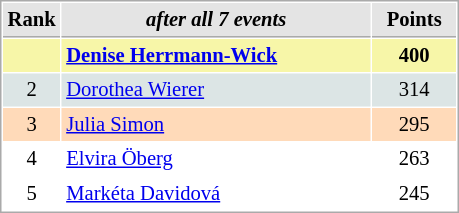<table cellspacing="1" cellpadding="3" style="border:1px solid #AAAAAA;font-size:86%">
<tr style="background-color: #E4E4E4;">
<th style="border-bottom:1px solid #AAAAAA; width: 10px;">Rank</th>
<th style="border-bottom:1px solid #AAAAAA; width: 200px;"><em>after all 7 events</em></th>
<th style="border-bottom:1px solid #AAAAAA; width: 50px;">Points</th>
</tr>
<tr style="background:#f7f6a8;">
<td style="text-align:center"></td>
<td> <strong><a href='#'>Denise Herrmann-Wick</a></strong></td>
<td align=center><strong>400</strong></td>
</tr>
<tr style="background:#dce5e5;">
<td align=center>2</td>
<td> <a href='#'>Dorothea Wierer</a></td>
<td align=center>314</td>
</tr>
<tr style="background:#ffdab9;">
<td align=center>3</td>
<td> <a href='#'>Julia Simon</a></td>
<td align=center>295</td>
</tr>
<tr>
<td align=center>4</td>
<td> <a href='#'>Elvira Öberg</a></td>
<td align=center>263</td>
</tr>
<tr>
<td align=center>5</td>
<td> <a href='#'>Markéta Davidová</a></td>
<td align=center>245</td>
</tr>
</table>
